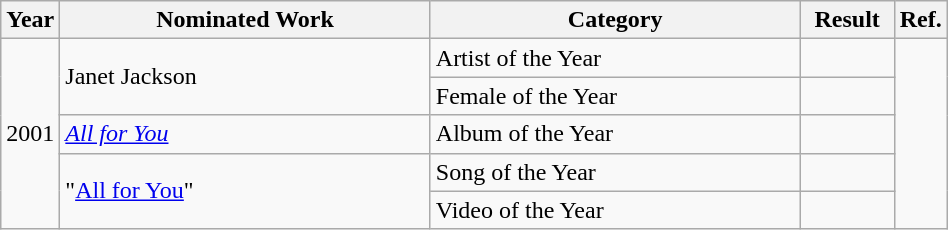<table class="wikitable" width="50%">
<tr>
<th width="5%">Year</th>
<th width="40%">Nominated Work</th>
<th width="40%">Category</th>
<th width="10%">Result</th>
<th width="5%">Ref.</th>
</tr>
<tr>
<td rowspan="5">2001</td>
<td rowspan="2">Janet Jackson</td>
<td>Artist of the Year</td>
<td></td>
<td rowspan="5"></td>
</tr>
<tr>
<td>Female of the Year</td>
<td></td>
</tr>
<tr>
<td><em><a href='#'>All for You</a></em></td>
<td>Album of the Year</td>
<td></td>
</tr>
<tr>
<td rowspan="2">"<a href='#'>All for You</a>"</td>
<td>Song of the Year</td>
<td></td>
</tr>
<tr>
<td>Video of the Year</td>
<td></td>
</tr>
</table>
